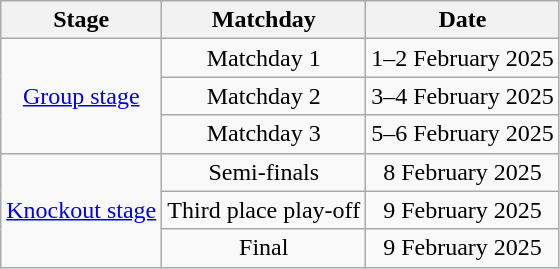<table class="wikitable" style="text-align:center">
<tr>
<th>Stage</th>
<th>Matchday</th>
<th>Date</th>
</tr>
<tr>
<td rowspan="3"><a href='#'>Group stage</a></td>
<td>Matchday 1</td>
<td>1–2 February 2025</td>
</tr>
<tr>
<td>Matchday 2</td>
<td>3–4 February 2025</td>
</tr>
<tr>
<td>Matchday 3</td>
<td>5–6 February 2025</td>
</tr>
<tr>
<td rowspan="3"><a href='#'>Knockout stage</a></td>
<td>Semi-finals</td>
<td>8 February 2025</td>
</tr>
<tr>
<td>Third place play-off</td>
<td>9 February 2025</td>
</tr>
<tr>
<td>Final</td>
<td>9 February 2025</td>
</tr>
</table>
